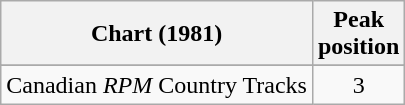<table class="wikitable sortable">
<tr>
<th align="left">Chart (1981)</th>
<th align="center">Peak<br>position</th>
</tr>
<tr>
</tr>
<tr>
<td align="left">Canadian <em>RPM</em> Country Tracks</td>
<td align="center">3</td>
</tr>
</table>
